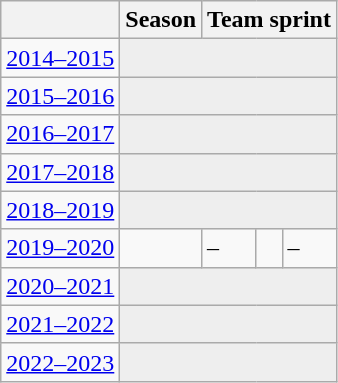<table class="wikitable" style="display: inline-table">
<tr>
<th></th>
<th>Season</th>
<th colspan="4">Team sprint</th>
</tr>
<tr>
<td><a href='#'>2014–2015</a></td>
<td colspan="4" bgcolor=#EEEEEE></td>
</tr>
<tr>
<td><a href='#'>2015–2016</a></td>
<td colspan="4" bgcolor=#EEEEEE></td>
</tr>
<tr>
<td><a href='#'>2016–2017</a></td>
<td colspan="4" bgcolor=#EEEEEE></td>
</tr>
<tr>
<td><a href='#'>2017–2018</a></td>
<td colspan="4" bgcolor=#EEEEEE></td>
</tr>
<tr>
<td><a href='#'>2018–2019</a></td>
<td colspan="4" bgcolor=#EEEEEE></td>
</tr>
<tr>
<td><a href='#'>2019–2020</a></td>
<td></td>
<td>–</td>
<td></td>
<td>–</td>
</tr>
<tr>
<td><a href='#'>2020–2021</a></td>
<td colspan="4" bgcolor=#EEEEEE></td>
</tr>
<tr>
<td><a href='#'>2021–2022</a></td>
<td colspan="4" bgcolor=#EEEEEE></td>
</tr>
<tr>
<td><a href='#'>2022–2023</a></td>
<td colspan="4" bgcolor=#EEEEEE></td>
</tr>
</table>
